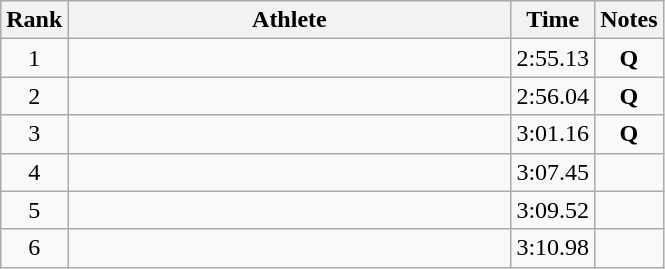<table class=wikitable>
<tr>
<th>Rank</th>
<th style=width:18em>Athlete</th>
<th>Time</th>
<th>Notes</th>
</tr>
<tr align=center>
<td>1</td>
<td align=left></td>
<td>2:55.13</td>
<td><strong>Q</strong></td>
</tr>
<tr align=center>
<td>2</td>
<td align=left></td>
<td>2:56.04</td>
<td><strong>Q</strong></td>
</tr>
<tr align=center>
<td>3</td>
<td align=left></td>
<td>3:01.16</td>
<td><strong>Q</strong></td>
</tr>
<tr align=center>
<td>4</td>
<td align=left></td>
<td>3:07.45</td>
<td></td>
</tr>
<tr align=center>
<td>5</td>
<td align=left></td>
<td>3:09.52</td>
<td></td>
</tr>
<tr align=center>
<td>6</td>
<td align=left></td>
<td>3:10.98</td>
<td></td>
</tr>
</table>
